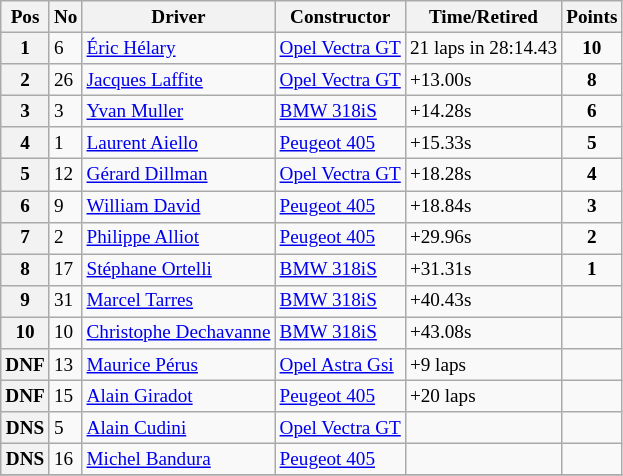<table class="wikitable" style="font-size: 80%;">
<tr>
<th>Pos</th>
<th>No</th>
<th>Driver</th>
<th>Constructor</th>
<th>Time/Retired</th>
<th>Points</th>
</tr>
<tr>
<th>1</th>
<td>6</td>
<td> <a href='#'>Éric Hélary</a></td>
<td><a href='#'> Opel Vectra GT</a></td>
<td>21 laps in 28:14.43</td>
<td align=center><strong>10</strong></td>
</tr>
<tr>
<th>2</th>
<td>26</td>
<td> <a href='#'>Jacques Laffite</a></td>
<td><a href='#'> Opel Vectra GT</a></td>
<td>+13.00s</td>
<td align=center><strong>8</strong></td>
</tr>
<tr>
<th>3</th>
<td>3</td>
<td> <a href='#'>Yvan Muller</a></td>
<td><a href='#'>BMW 318iS</a></td>
<td>+14.28s</td>
<td align=center><strong>6</strong></td>
</tr>
<tr>
<th>4</th>
<td>1</td>
<td> <a href='#'>Laurent Aiello</a></td>
<td><a href='#'>Peugeot 405</a></td>
<td>+15.33s</td>
<td align=center><strong>5</strong></td>
</tr>
<tr>
<th>5</th>
<td>12</td>
<td> <a href='#'>Gérard Dillman</a></td>
<td><a href='#'> Opel Vectra GT</a></td>
<td>+18.28s</td>
<td align=center><strong>4</strong></td>
</tr>
<tr>
<th>6</th>
<td>9</td>
<td> <a href='#'>William David</a></td>
<td><a href='#'>Peugeot 405</a></td>
<td>+18.84s</td>
<td align=center><strong>3</strong></td>
</tr>
<tr>
<th>7</th>
<td>2</td>
<td> <a href='#'>Philippe Alliot</a></td>
<td><a href='#'>Peugeot 405</a></td>
<td>+29.96s</td>
<td align=center><strong>2</strong></td>
</tr>
<tr>
<th>8</th>
<td>17</td>
<td> <a href='#'>Stéphane Ortelli</a></td>
<td><a href='#'>BMW 318iS</a></td>
<td>+31.31s</td>
<td align=center><strong>1</strong></td>
</tr>
<tr>
<th>9</th>
<td>31</td>
<td> <a href='#'>Marcel Tarres</a></td>
<td><a href='#'>BMW 318iS</a></td>
<td>+40.43s</td>
<td></td>
</tr>
<tr>
<th>10</th>
<td>10</td>
<td> <a href='#'>Christophe Dechavanne</a></td>
<td><a href='#'>BMW 318iS</a></td>
<td>+43.08s</td>
<td></td>
</tr>
<tr>
<th>DNF</th>
<td>13</td>
<td> <a href='#'>Maurice Pérus</a></td>
<td><a href='#'>Opel Astra Gsi</a></td>
<td>+9 laps</td>
<td></td>
</tr>
<tr>
<th>DNF</th>
<td>15</td>
<td> <a href='#'>Alain Giradot</a></td>
<td><a href='#'>Peugeot 405</a></td>
<td>+20 laps</td>
<td></td>
</tr>
<tr>
<th>DNS</th>
<td>5</td>
<td> <a href='#'>Alain Cudini</a></td>
<td><a href='#'> Opel Vectra GT</a></td>
<td></td>
<td></td>
</tr>
<tr>
<th>DNS</th>
<td>16</td>
<td> <a href='#'>Michel Bandura</a></td>
<td><a href='#'>Peugeot 405</a></td>
<td></td>
<td></td>
</tr>
<tr>
</tr>
</table>
